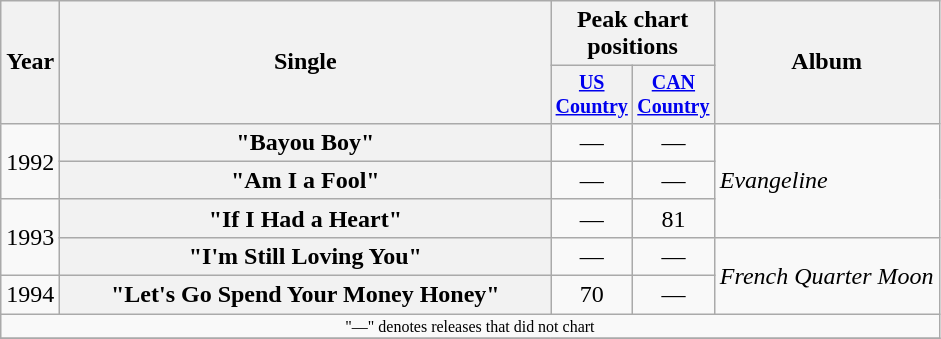<table class="wikitable plainrowheaders" style="text-align:center;">
<tr>
<th rowspan="2">Year</th>
<th rowspan="2" style="width:20em;">Single</th>
<th colspan="2">Peak chart<br>positions</th>
<th rowspan="2">Album</th>
</tr>
<tr style="font-size:smaller;">
<th width="45"><a href='#'>US Country</a></th>
<th width="45"><a href='#'>CAN Country</a></th>
</tr>
<tr>
<td rowspan="2">1992</td>
<th scope="row">"Bayou Boy"</th>
<td>—</td>
<td>—</td>
<td align="left" rowspan="3"><em>Evangeline</em></td>
</tr>
<tr>
<th scope="row">"Am I a Fool"</th>
<td>—</td>
<td>—</td>
</tr>
<tr>
<td rowspan="2">1993</td>
<th scope="row">"If I Had a Heart"</th>
<td>—</td>
<td>81</td>
</tr>
<tr>
<th scope="row">"I'm Still Loving You"</th>
<td>—</td>
<td>—</td>
<td align="left" rowspan="2"><em>French Quarter Moon</em></td>
</tr>
<tr>
<td>1994</td>
<th scope="row">"Let's Go Spend Your Money Honey"</th>
<td>70</td>
<td>—</td>
</tr>
<tr>
<td colspan="5" style="font-size:8pt">"—" denotes releases that did not chart</td>
</tr>
<tr>
</tr>
</table>
